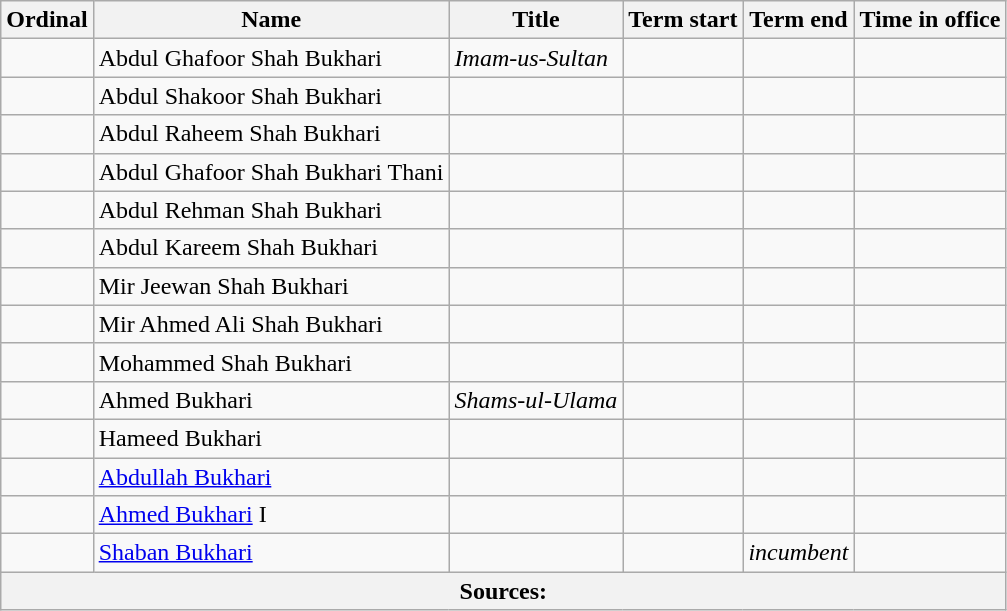<table class="wikitable sortable">
<tr>
<th>Ordinal</th>
<th>Name</th>
<th>Title</th>
<th>Term start</th>
<th>Term end</th>
<th>Time in office</th>
</tr>
<tr>
<td align=center></td>
<td>Abdul Ghafoor Shah Bukhari</td>
<td><em>Imam-us-Sultan</em></td>
<td align=center></td>
<td align=center></td>
<td align=right></td>
</tr>
<tr>
<td align=center></td>
<td>Abdul Shakoor Shah Bukhari</td>
<td></td>
<td align=center></td>
<td align=center></td>
<td align=right></td>
</tr>
<tr>
<td align=center></td>
<td>Abdul Raheem Shah Bukhari</td>
<td></td>
<td align=center></td>
<td align=center></td>
<td align=right></td>
</tr>
<tr>
<td align=center></td>
<td>Abdul Ghafoor Shah Bukhari Thani</td>
<td></td>
<td align=center></td>
<td align=center></td>
<td align=right></td>
</tr>
<tr>
<td align=center></td>
<td>Abdul Rehman Shah Bukhari</td>
<td></td>
<td align=center></td>
<td align=center></td>
<td align=right></td>
</tr>
<tr>
<td align=center></td>
<td>Abdul Kareem Shah Bukhari</td>
<td></td>
<td align=center></td>
<td align=center></td>
<td align=right></td>
</tr>
<tr>
<td align=center></td>
<td>Mir Jeewan Shah Bukhari</td>
<td></td>
<td align=center></td>
<td align=center></td>
<td align=right></td>
</tr>
<tr>
<td align=center></td>
<td>Mir Ahmed Ali Shah Bukhari</td>
<td></td>
<td align=center></td>
<td align=center></td>
<td align=right></td>
</tr>
<tr>
<td align=center></td>
<td>Mohammed Shah Bukhari</td>
<td></td>
<td align=center></td>
<td align=center></td>
<td align=right></td>
</tr>
<tr>
<td align=center></td>
<td>Ahmed Bukhari</td>
<td><em>Shams-ul-Ulama</em></td>
<td align=center></td>
<td align=center></td>
<td align=right></td>
</tr>
<tr>
<td align=center></td>
<td>Hameed Bukhari</td>
<td></td>
<td align=center></td>
<td align=center></td>
<td align=right></td>
</tr>
<tr>
<td align=center></td>
<td><a href='#'>Abdullah Bukhari</a></td>
<td></td>
<td align=center></td>
<td align=center></td>
<td align=right></td>
</tr>
<tr>
<td align=center></td>
<td><a href='#'>Ahmed Bukhari</a> I</td>
<td></td>
<td align=center></td>
<td align=center></td>
<td align=right></td>
</tr>
<tr>
<td align=center></td>
<td><a href='#'>Shaban Bukhari</a></td>
<td></td>
<td align=center></td>
<td align=center><em>incumbent</em></td>
<td align=right></td>
</tr>
<tr>
<th colspan="6">Sources:</th>
</tr>
</table>
